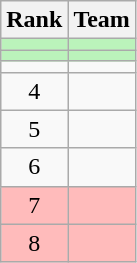<table class=wikitable style="text-align:center;">
<tr>
<th>Rank</th>
<th>Team</th>
</tr>
<tr style="background: #BBF3BB;">
<td></td>
<td align=left></td>
</tr>
<tr style="background: #BBF3BB;">
<td></td>
<td align=left></td>
</tr>
<tr>
<td></td>
<td align=left></td>
</tr>
<tr>
<td>4</td>
<td align=left></td>
</tr>
<tr>
<td>5</td>
<td align=left></td>
</tr>
<tr>
<td>6</td>
<td align=left></td>
</tr>
<tr bgcolor=ffbbbb>
<td>7</td>
<td align=left></td>
</tr>
<tr bgcolor=ffbbbb>
<td>8</td>
<td align=left></td>
</tr>
</table>
